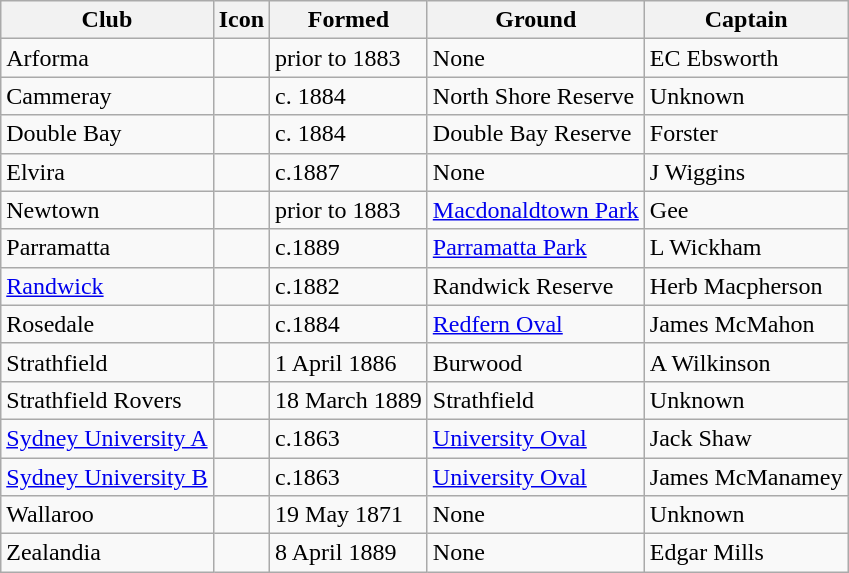<table class="wikitable">
<tr>
<th>Club</th>
<th>Icon</th>
<th>Formed</th>
<th>Ground</th>
<th>Captain</th>
</tr>
<tr>
<td>Arforma</td>
<td></td>
<td>prior to 1883</td>
<td>None</td>
<td>EC Ebsworth</td>
</tr>
<tr>
<td>Cammeray</td>
<td></td>
<td>c. 1884</td>
<td>North Shore Reserve</td>
<td>Unknown</td>
</tr>
<tr>
<td>Double Bay</td>
<td></td>
<td>c. 1884</td>
<td>Double Bay Reserve</td>
<td>Forster</td>
</tr>
<tr>
<td>Elvira</td>
<td></td>
<td>c.1887</td>
<td>None</td>
<td>J Wiggins</td>
</tr>
<tr>
<td>Newtown</td>
<td></td>
<td>prior to 1883</td>
<td><a href='#'>Macdonaldtown Park</a></td>
<td>Gee</td>
</tr>
<tr>
<td>Parramatta</td>
<td></td>
<td>c.1889</td>
<td><a href='#'>Parramatta Park</a></td>
<td>L Wickham</td>
</tr>
<tr>
<td><a href='#'>Randwick</a></td>
<td></td>
<td>c.1882</td>
<td>Randwick Reserve</td>
<td>Herb Macpherson</td>
</tr>
<tr>
<td>Rosedale</td>
<td></td>
<td>c.1884</td>
<td><a href='#'>Redfern Oval</a></td>
<td>James McMahon</td>
</tr>
<tr>
<td>Strathfield</td>
<td></td>
<td>1 April 1886</td>
<td>Burwood</td>
<td>A Wilkinson</td>
</tr>
<tr>
<td>Strathfield Rovers</td>
<td></td>
<td>18 March 1889</td>
<td>Strathfield</td>
<td>Unknown</td>
</tr>
<tr>
<td><a href='#'>Sydney University A</a></td>
<td></td>
<td>c.1863</td>
<td><a href='#'>University Oval</a></td>
<td>Jack Shaw</td>
</tr>
<tr>
<td><a href='#'>Sydney University B</a></td>
<td></td>
<td>c.1863</td>
<td><a href='#'>University Oval</a></td>
<td>James McManamey</td>
</tr>
<tr>
<td>Wallaroo</td>
<td></td>
<td>19 May 1871</td>
<td>None</td>
<td>Unknown</td>
</tr>
<tr>
<td>Zealandia</td>
<td></td>
<td>8 April 1889</td>
<td>None</td>
<td>Edgar Mills</td>
</tr>
</table>
